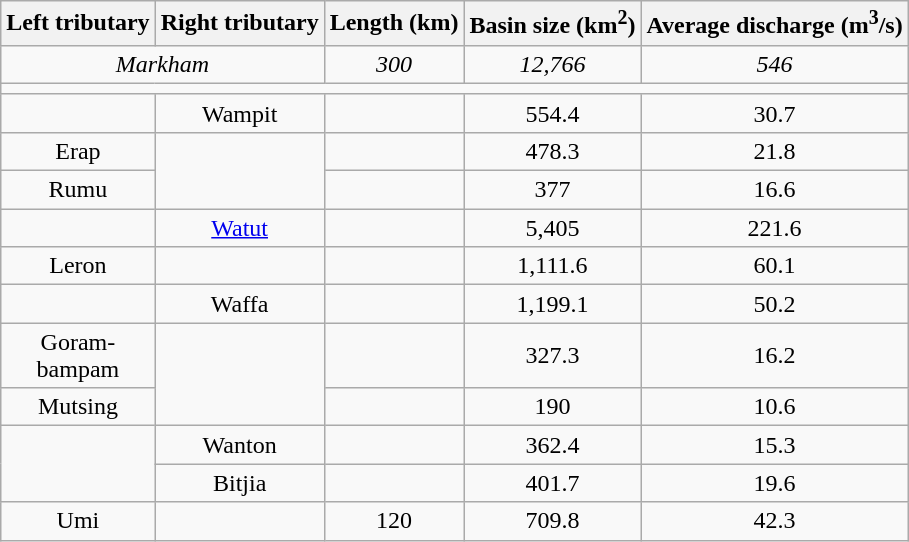<table class="wikitable" style="text-align:center;">
<tr>
<th>Left tributary</th>
<th>Right tributary</th>
<th>Length (km)</th>
<th>Basin size (km<sup>2</sup>)</th>
<th>Average discharge (m<sup>3</sup>/s)</th>
</tr>
<tr>
<td colspan="2"><em>Markham</em></td>
<td><em>300</em></td>
<td><em>12,766</em></td>
<td><em>546</em></td>
</tr>
<tr>
<td colspan="5"></td>
</tr>
<tr>
<td></td>
<td>Wampit</td>
<td></td>
<td>554.4</td>
<td>30.7</td>
</tr>
<tr>
<td>Erap</td>
<td rowspan="2"></td>
<td></td>
<td>478.3</td>
<td>21.8</td>
</tr>
<tr>
<td>Rumu</td>
<td></td>
<td>377</td>
<td>16.6</td>
</tr>
<tr>
<td></td>
<td><a href='#'>Watut</a></td>
<td></td>
<td>5,405</td>
<td>221.6</td>
</tr>
<tr>
<td>Leron</td>
<td></td>
<td></td>
<td>1,111.6</td>
<td>60.1</td>
</tr>
<tr>
<td></td>
<td>Waffa</td>
<td></td>
<td>1,199.1</td>
<td>50.2</td>
</tr>
<tr>
<td>Goram-<br>bampam</td>
<td rowspan="2"></td>
<td></td>
<td>327.3</td>
<td>16.2</td>
</tr>
<tr>
<td>Mutsing</td>
<td></td>
<td>190</td>
<td>10.6</td>
</tr>
<tr>
<td rowspan="2"></td>
<td>Wanton</td>
<td></td>
<td>362.4</td>
<td>15.3</td>
</tr>
<tr>
<td>Bitjia</td>
<td></td>
<td>401.7</td>
<td>19.6</td>
</tr>
<tr>
<td>Umi</td>
<td></td>
<td>120</td>
<td>709.8</td>
<td>42.3</td>
</tr>
</table>
